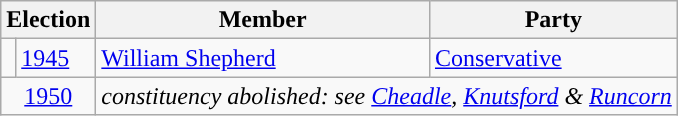<table class="wikitable">
<tr>
<th colspan="2">Election</th>
<th>Member</th>
<th>Party</th>
</tr>
<tr>
<td style="color:inherit;background-color: "></td>
<td><a href='#'>1945</a></td>
<td><a href='#'>William Shepherd</a></td>
<td><a href='#'>Conservative</a></td>
</tr>
<tr>
<td colspan="2" align="center"><a href='#'>1950</a></td>
<td colspan="2"><em>constituency abolished: see <a href='#'>Cheadle</a>, <a href='#'>Knutsford</a> & <a href='#'>Runcorn</a></em></td>
</tr>
</table>
